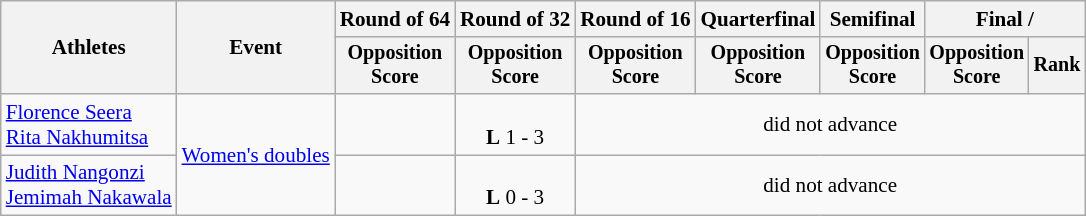<table class=wikitable style=font-size:88%;text-align:center>
<tr>
<th rowspan=2>Athletes</th>
<th rowspan=2>Event</th>
<th>Round of 64</th>
<th>Round of 32</th>
<th>Round of 16</th>
<th>Quarterfinal</th>
<th>Semifinal</th>
<th colspan=2>Final / </th>
</tr>
<tr style=font-size:95%>
<th>Opposition<br>Score</th>
<th>Opposition<br>Score</th>
<th>Opposition<br>Score</th>
<th>Opposition<br>Score</th>
<th>Opposition<br>Score</th>
<th>Opposition<br>Score</th>
<th>Rank</th>
</tr>
<tr>
<td align=left><a href='#'>Florence Seera</a><br><a href='#'>Rita Nakhumitsa</a></td>
<td align=left rowspan=2><a href='#'>Women's doubles</a></td>
<td></td>
<td><br><strong>L</strong> 1 - 3</td>
<td colspan=5>did not advance</td>
</tr>
<tr>
<td align=left><a href='#'>Judith Nangonzi</a><br><a href='#'>Jemimah Nakawala</a></td>
<td></td>
<td><br><strong>L</strong> 0 - 3</td>
<td colspan=5>did not advance</td>
</tr>
</table>
